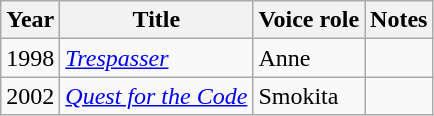<table class="wikitable">
<tr>
<th>Year</th>
<th>Title</th>
<th>Voice role</th>
<th>Notes</th>
</tr>
<tr>
<td>1998</td>
<td><em><a href='#'>Trespasser</a></em></td>
<td>Anne</td>
<td></td>
</tr>
<tr>
<td>2002</td>
<td><em><a href='#'>Quest for the Code</a></em></td>
<td>Smokita</td>
<td></td>
</tr>
</table>
